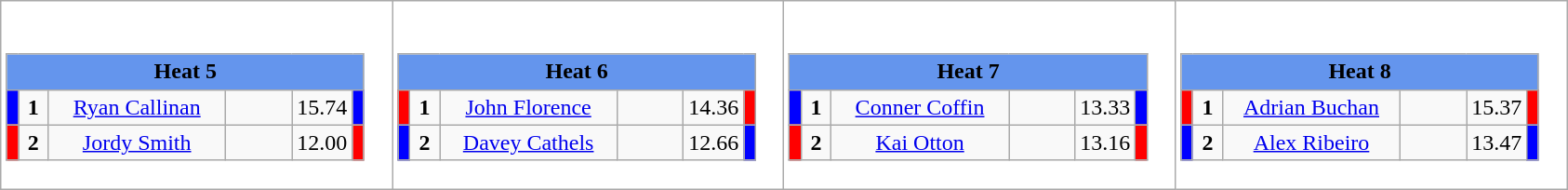<table class="wikitable" style="background:#fff;">
<tr>
<td><div><br><table class="wikitable">
<tr>
<td colspan="6"  style="text-align:center; background:#6495ed;"><strong>Heat 5</strong></td>
</tr>
<tr>
<td style="width:01px; background: #00f;"></td>
<td style="width:14px; text-align:center;"><strong>1</strong></td>
<td style="width:120px; text-align:center;"><a href='#'>Ryan Callinan</a></td>
<td style="width:40px; text-align:center;"></td>
<td style="width:20px; text-align:center;">15.74</td>
<td style="width:01px; background: #00f;"></td>
</tr>
<tr>
<td style="width:01px; background: #f00;"></td>
<td style="width:14px; text-align:center;"><strong>2</strong></td>
<td style="width:120px; text-align:center;"><a href='#'>Jordy Smith</a></td>
<td style="width:40px; text-align:center;"></td>
<td style="width:20px; text-align:center;">12.00</td>
<td style="width:01px; background: #f00;"></td>
</tr>
</table>
</div></td>
<td><div><br><table class="wikitable">
<tr>
<td colspan="6"  style="text-align:center; background:#6495ed;"><strong>Heat 6</strong></td>
</tr>
<tr>
<td style="width:01px; background: #f00;"></td>
<td style="width:14px; text-align:center;"><strong>1</strong></td>
<td style="width:120px; text-align:center;"><a href='#'>John Florence</a></td>
<td style="width:40px; text-align:center;"></td>
<td style="width:20px; text-align:center;">14.36</td>
<td style="width:01px; background: #f00;"></td>
</tr>
<tr>
<td style="width:01px; background: #00f;"></td>
<td style="width:14px; text-align:center;"><strong>2</strong></td>
<td style="width:120px; text-align:center;"><a href='#'>Davey Cathels</a></td>
<td style="width:40px; text-align:center;"></td>
<td style="width:20px; text-align:center;">12.66</td>
<td style="width:01px; background: #00f;"></td>
</tr>
</table>
</div></td>
<td><div><br><table class="wikitable">
<tr>
<td colspan="6"  style="text-align:center; background:#6495ed;"><strong>Heat 7</strong></td>
</tr>
<tr>
<td style="width:01px; background: #00f;"></td>
<td style="width:14px; text-align:center;"><strong>1</strong></td>
<td style="width:120px; text-align:center;"><a href='#'>Conner Coffin</a></td>
<td style="width:40px; text-align:center;"></td>
<td style="width:20px; text-align:center;">13.33</td>
<td style="width:01px; background: #00f;"></td>
</tr>
<tr>
<td style="width:01px; background: #f00;"></td>
<td style="width:14px; text-align:center;"><strong>2</strong></td>
<td style="width:120px; text-align:center;"><a href='#'>Kai Otton</a></td>
<td style="width:40px; text-align:center;"></td>
<td style="width:20px; text-align:center;">13.16</td>
<td style="width:01px; background: #f00;"></td>
</tr>
</table>
</div></td>
<td><div><br><table class="wikitable">
<tr>
<td colspan="6"  style="text-align:center; background:#6495ed;"><strong>Heat 8</strong></td>
</tr>
<tr>
<td style="width:01px; background: #f00;"></td>
<td style="width:14px; text-align:center;"><strong>1</strong></td>
<td style="width:120px; text-align:center;"><a href='#'>Adrian Buchan</a></td>
<td style="width:40px; text-align:center;"></td>
<td style="width:20px; text-align:center;">15.37</td>
<td style="width:01px; background: #f00;"></td>
</tr>
<tr>
<td style="width:01px; background: #00f;"></td>
<td style="width:14px; text-align:center;"><strong>2</strong></td>
<td style="width:120px; text-align:center;"><a href='#'>Alex Ribeiro</a></td>
<td style="width:40px; text-align:center;"></td>
<td style="width:20px; text-align:center;">13.47</td>
<td style="width:01px; background: #00f;"></td>
</tr>
</table>
</div></td>
</tr>
</table>
